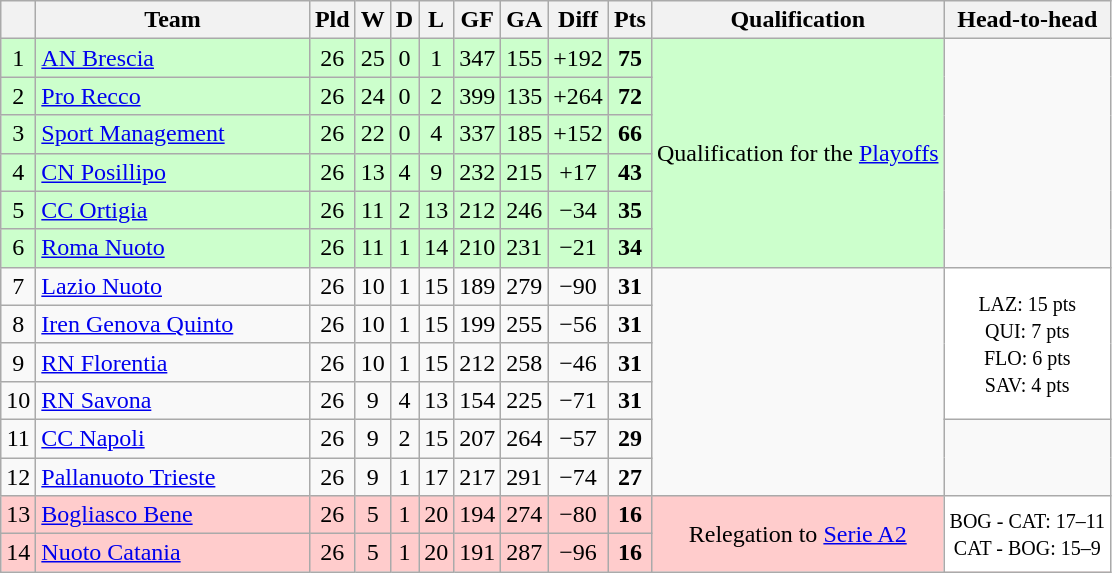<table class="wikitable sortable" style="text-align:center">
<tr>
<th></th>
<th width="175">Team</th>
<th>Pld</th>
<th>W</th>
<th>D</th>
<th>L</th>
<th>GF</th>
<th>GA</th>
<th>Diff</th>
<th>Pts</th>
<th>Qualification</th>
<th>Head-to-head</th>
</tr>
<tr style="background: #CCFFCC;">
<td>1</td>
<td align=left><a href='#'>AN Brescia</a></td>
<td>26</td>
<td>25</td>
<td>0</td>
<td>1</td>
<td>347</td>
<td>155</td>
<td>+192</td>
<td><strong>75</strong></td>
<td rowspan="6">Qualification for the <a href='#'>Playoffs</a></td>
</tr>
<tr style="background: #CCFFCC;">
<td>2</td>
<td align=left><a href='#'>Pro Recco</a></td>
<td>26</td>
<td>24</td>
<td>0</td>
<td>2</td>
<td>399</td>
<td>135</td>
<td>+264</td>
<td><strong>72</strong></td>
</tr>
<tr style="background: #CCFFCC;">
<td>3</td>
<td align=left><a href='#'>Sport Management</a></td>
<td>26</td>
<td>22</td>
<td>0</td>
<td>4</td>
<td>337</td>
<td>185</td>
<td>+152</td>
<td><strong>66</strong></td>
</tr>
<tr style="background: #CCFFCC;">
<td>4</td>
<td align=left><a href='#'>CN Posillipo</a></td>
<td>26</td>
<td>13</td>
<td>4</td>
<td>9</td>
<td>232</td>
<td>215</td>
<td>+17</td>
<td><strong>43</strong></td>
</tr>
<tr style="background: #CCFFCC;">
<td>5</td>
<td align=left><a href='#'>CC Ortigia</a></td>
<td>26</td>
<td>11</td>
<td>2</td>
<td>13</td>
<td>212</td>
<td>246</td>
<td>−34</td>
<td><strong>35</strong></td>
</tr>
<tr style="background: #CCFFCC;">
<td>6</td>
<td align=left><a href='#'>Roma Nuoto</a></td>
<td>26</td>
<td>11</td>
<td>1</td>
<td>14</td>
<td>210</td>
<td>231</td>
<td>−21</td>
<td><strong>34</strong></td>
</tr>
<tr>
<td>7</td>
<td align=left><a href='#'>Lazio Nuoto</a></td>
<td>26</td>
<td>10</td>
<td>1</td>
<td>15</td>
<td>189</td>
<td>279</td>
<td>−90</td>
<td><strong>31</strong></td>
<td rowspan="6"></td>
<td rowspan="4" style="background: #FFFFFF;"><small>LAZ: 15 pts<br>QUI: 7 pts<br>FLO: 6 pts<br>SAV: 4 pts</small></td>
</tr>
<tr>
<td>8</td>
<td align=left><a href='#'>Iren Genova Quinto</a></td>
<td>26</td>
<td>10</td>
<td>1</td>
<td>15</td>
<td>199</td>
<td>255</td>
<td>−56</td>
<td><strong>31</strong></td>
</tr>
<tr>
<td>9</td>
<td align=left><a href='#'>RN Florentia</a></td>
<td>26</td>
<td>10</td>
<td>1</td>
<td>15</td>
<td>212</td>
<td>258</td>
<td>−46</td>
<td><strong>31</strong></td>
</tr>
<tr>
<td>10</td>
<td align=left><a href='#'>RN Savona</a></td>
<td>26</td>
<td>9</td>
<td>4</td>
<td>13</td>
<td>154</td>
<td>225</td>
<td>−71</td>
<td><strong>31</strong></td>
</tr>
<tr>
<td>11</td>
<td align=left><a href='#'>CC Napoli</a></td>
<td>26</td>
<td>9</td>
<td>2</td>
<td>15</td>
<td>207</td>
<td>264</td>
<td>−57</td>
<td><strong>29</strong></td>
</tr>
<tr>
<td>12</td>
<td align=left><a href='#'>Pallanuoto Trieste</a></td>
<td>26</td>
<td>9</td>
<td>1</td>
<td>17</td>
<td>217</td>
<td>291</td>
<td>−74</td>
<td><strong>27</strong></td>
</tr>
<tr style="background: #FFCCCC;">
<td>13</td>
<td align=left><a href='#'>Bogliasco Bene</a></td>
<td>26</td>
<td>5</td>
<td>1</td>
<td>20</td>
<td>194</td>
<td>274</td>
<td>−80</td>
<td><strong>16</strong></td>
<td rowspan="2">Relegation to <a href='#'>Serie A2</a></td>
<td rowspan="2" style="background: #FFFFFF;"><small>BOG - CAT: 17–11<br>CAT - BOG: 15–9</small></td>
</tr>
<tr style="background: #FFCCCC;">
<td>14</td>
<td align=left><a href='#'>Nuoto Catania</a></td>
<td>26</td>
<td>5</td>
<td>1</td>
<td>20</td>
<td>191</td>
<td>287</td>
<td>−96</td>
<td><strong>16</strong></td>
</tr>
</table>
